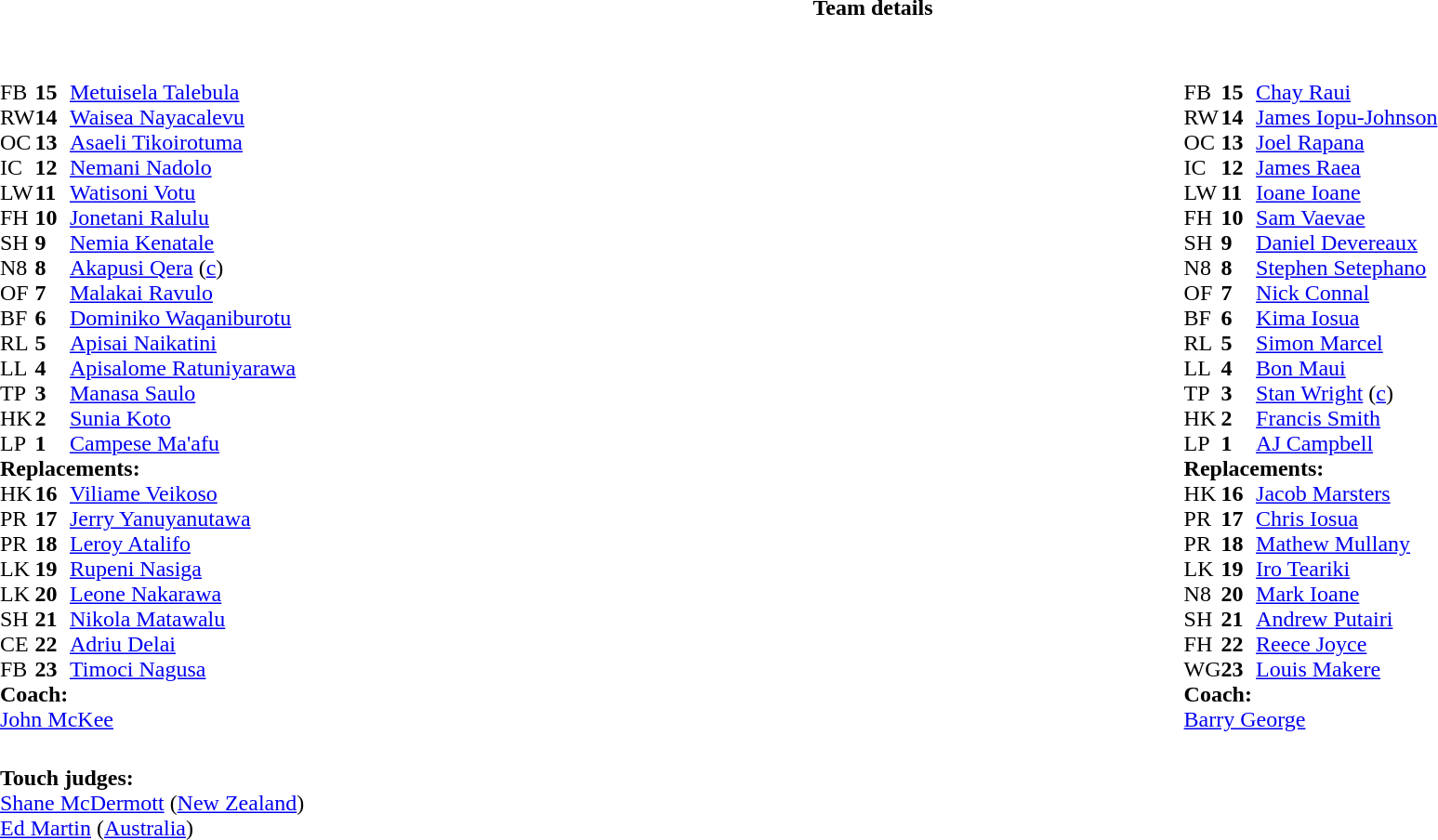<table border="0" width="100%" class="collapsible collapsed">
<tr>
<th>Team details</th>
</tr>
<tr>
<td><br><table width="100%">
<tr>
<td valign="top" width="50%"><br><table style="font-size: 100%" cellspacing="0" cellpadding="0">
<tr>
<th width="25"></th>
<th width="25"></th>
</tr>
<tr>
<td>FB</td>
<td><strong>15</strong></td>
<td><a href='#'>Metuisela Talebula</a></td>
</tr>
<tr>
<td>RW</td>
<td><strong>14</strong></td>
<td><a href='#'>Waisea Nayacalevu</a></td>
</tr>
<tr>
<td>OC</td>
<td><strong>13</strong></td>
<td><a href='#'>Asaeli Tikoirotuma</a></td>
<td></td>
<td></td>
</tr>
<tr>
<td>IC</td>
<td><strong>12</strong></td>
<td><a href='#'>Nemani Nadolo</a></td>
<td></td>
<td></td>
</tr>
<tr>
<td>LW</td>
<td><strong>11</strong></td>
<td><a href='#'>Watisoni Votu</a></td>
</tr>
<tr>
<td>FH</td>
<td><strong>10</strong></td>
<td><a href='#'>Jonetani Ralulu</a></td>
</tr>
<tr>
<td>SH</td>
<td><strong>9</strong></td>
<td><a href='#'>Nemia Kenatale</a></td>
<td></td>
<td></td>
</tr>
<tr>
<td>N8</td>
<td><strong>8</strong></td>
<td><a href='#'>Akapusi Qera</a> (<a href='#'>c</a>)</td>
</tr>
<tr>
<td>OF</td>
<td><strong>7</strong></td>
<td><a href='#'>Malakai Ravulo</a></td>
<td></td>
<td></td>
</tr>
<tr>
<td>BF</td>
<td><strong>6</strong></td>
<td><a href='#'>Dominiko Waqaniburotu</a></td>
</tr>
<tr>
<td>RL</td>
<td><strong>5</strong></td>
<td><a href='#'>Apisai Naikatini</a></td>
</tr>
<tr>
<td>LL</td>
<td><strong>4</strong></td>
<td><a href='#'>Apisalome Ratuniyarawa</a></td>
<td></td>
<td></td>
</tr>
<tr>
<td>TP</td>
<td><strong>3</strong></td>
<td><a href='#'>Manasa Saulo</a></td>
<td></td>
<td></td>
</tr>
<tr>
<td>HK</td>
<td><strong>2</strong></td>
<td><a href='#'>Sunia Koto</a></td>
<td></td>
<td></td>
</tr>
<tr>
<td>LP</td>
<td><strong>1</strong></td>
<td><a href='#'>Campese Ma'afu</a></td>
<td></td>
<td></td>
</tr>
<tr>
<td colspan=3><strong>Replacements:</strong></td>
</tr>
<tr>
<td>HK</td>
<td><strong>16</strong></td>
<td><a href='#'>Viliame Veikoso</a></td>
<td></td>
<td></td>
</tr>
<tr>
<td>PR</td>
<td><strong>17</strong></td>
<td><a href='#'>Jerry Yanuyanutawa</a></td>
<td></td>
<td></td>
</tr>
<tr>
<td>PR</td>
<td><strong>18</strong></td>
<td><a href='#'>Leroy Atalifo</a></td>
<td></td>
<td></td>
</tr>
<tr>
<td>LK</td>
<td><strong>19</strong></td>
<td><a href='#'>Rupeni Nasiga</a></td>
<td></td>
<td></td>
</tr>
<tr>
<td>LK</td>
<td><strong>20</strong></td>
<td><a href='#'>Leone Nakarawa</a></td>
<td></td>
<td></td>
</tr>
<tr>
<td>SH</td>
<td><strong>21</strong></td>
<td><a href='#'>Nikola Matawalu</a></td>
<td></td>
<td></td>
</tr>
<tr>
<td>CE</td>
<td><strong>22</strong></td>
<td><a href='#'>Adriu Delai</a></td>
<td></td>
<td></td>
</tr>
<tr>
<td>FB</td>
<td><strong>23</strong></td>
<td><a href='#'>Timoci Nagusa</a></td>
<td></td>
<td></td>
</tr>
<tr>
<td colspan=3><strong>Coach:</strong></td>
</tr>
<tr>
<td colspan="4"> <a href='#'>John McKee</a></td>
</tr>
</table>
</td>
<td valign="top" width="50%"><br><table style="font-size: 100%" cellspacing="0" cellpadding="0" align="center">
<tr>
<th width="25"></th>
<th width="25"></th>
</tr>
<tr>
<td>FB</td>
<td><strong>15</strong></td>
<td><a href='#'>Chay Raui</a></td>
<td></td>
<td></td>
</tr>
<tr>
<td>RW</td>
<td><strong>14</strong></td>
<td><a href='#'>James Iopu-Johnson</a></td>
</tr>
<tr>
<td>OC</td>
<td><strong>13</strong></td>
<td><a href='#'>Joel Rapana</a></td>
</tr>
<tr>
<td>IC</td>
<td><strong>12</strong></td>
<td><a href='#'>James Raea</a></td>
</tr>
<tr>
<td>LW</td>
<td><strong>11</strong></td>
<td><a href='#'>Ioane Ioane</a></td>
<td></td>
<td></td>
</tr>
<tr>
<td>FH</td>
<td><strong>10</strong></td>
<td><a href='#'>Sam Vaevae</a></td>
<td></td>
<td></td>
</tr>
<tr>
<td>SH</td>
<td><strong>9</strong></td>
<td><a href='#'>Daniel Devereaux</a></td>
<td></td>
<td></td>
</tr>
<tr>
<td>N8</td>
<td><strong>8</strong></td>
<td><a href='#'>Stephen Setephano</a></td>
</tr>
<tr>
<td>OF</td>
<td><strong>7</strong></td>
<td><a href='#'>Nick Connal</a></td>
</tr>
<tr>
<td>BF</td>
<td><strong>6</strong></td>
<td><a href='#'>Kima Iosua</a></td>
</tr>
<tr>
<td>RL</td>
<td><strong>5</strong></td>
<td><a href='#'>Simon Marcel</a></td>
</tr>
<tr>
<td>LL</td>
<td><strong>4</strong></td>
<td><a href='#'>Bon Maui</a></td>
<td></td>
<td></td>
</tr>
<tr>
<td>TP</td>
<td><strong>3</strong></td>
<td><a href='#'>Stan Wright</a> (<a href='#'>c</a>)</td>
<td></td>
<td></td>
</tr>
<tr>
<td>HK</td>
<td><strong>2</strong></td>
<td><a href='#'>Francis Smith</a></td>
<td></td>
<td></td>
</tr>
<tr>
<td>LP</td>
<td><strong>1</strong></td>
<td><a href='#'>AJ Campbell</a></td>
<td></td>
<td></td>
</tr>
<tr>
<td colspan=3><strong>Replacements:</strong></td>
</tr>
<tr>
<td>HK</td>
<td><strong>16</strong></td>
<td><a href='#'>Jacob Marsters</a></td>
<td></td>
<td></td>
</tr>
<tr>
<td>PR</td>
<td><strong>17</strong></td>
<td><a href='#'>Chris Iosua</a></td>
<td></td>
<td></td>
</tr>
<tr>
<td>PR</td>
<td><strong>18</strong></td>
<td><a href='#'>Mathew Mullany</a></td>
<td></td>
<td></td>
</tr>
<tr>
<td>LK</td>
<td><strong>19</strong></td>
<td><a href='#'>Iro Teariki</a></td>
<td></td>
<td></td>
</tr>
<tr>
<td>N8</td>
<td><strong>20</strong></td>
<td><a href='#'>Mark Ioane</a></td>
<td></td>
<td></td>
</tr>
<tr>
<td>SH</td>
<td><strong>21</strong></td>
<td><a href='#'>Andrew Putairi</a></td>
<td></td>
<td></td>
</tr>
<tr>
<td>FH</td>
<td><strong>22</strong></td>
<td><a href='#'>Reece Joyce</a></td>
<td></td>
<td></td>
</tr>
<tr>
<td>WG</td>
<td><strong>23</strong></td>
<td><a href='#'>Louis Makere</a></td>
<td></td>
<td></td>
</tr>
<tr>
<td colspan=3><strong>Coach:</strong></td>
</tr>
<tr>
<td colspan="4"> <a href='#'>Barry George</a></td>
</tr>
</table>
</td>
</tr>
</table>
<table style="width:100%; font-size:100%;">
<tr>
<td><br><strong>Touch judges:</strong>
<br><a href='#'>Shane McDermott</a> (<a href='#'>New Zealand</a>)
<br><a href='#'>Ed Martin</a> (<a href='#'>Australia</a>)</td>
</tr>
</table>
</td>
</tr>
</table>
